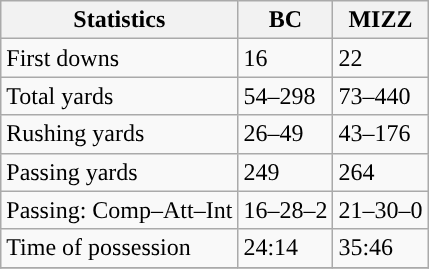<table class="wikitable" style="float: left;">
<tr>
<th>Statistics</th>
<th>BC</th>
<th>MIZZ</th>
</tr>
<tr>
<td>First downs</td>
<td>16</td>
<td>22</td>
</tr>
<tr>
<td>Total yards</td>
<td>54–298</td>
<td>73–440</td>
</tr>
<tr>
<td>Rushing yards</td>
<td>26–49</td>
<td>43–176</td>
</tr>
<tr>
<td>Passing yards</td>
<td>249</td>
<td>264</td>
</tr>
<tr>
<td>Passing: Comp–Att–Int</td>
<td>16–28–2</td>
<td>21–30–0</td>
</tr>
<tr>
<td>Time of possession</td>
<td>24:14</td>
<td>35:46</td>
</tr>
<tr>
</tr>
</table>
